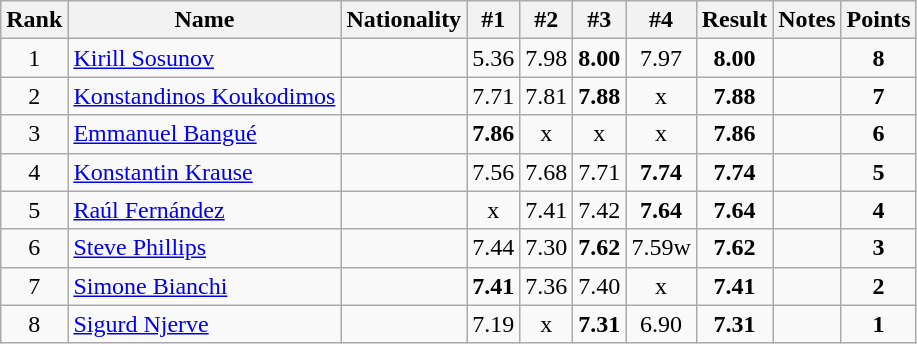<table class="wikitable sortable" style="text-align:center">
<tr>
<th>Rank</th>
<th>Name</th>
<th>Nationality</th>
<th>#1</th>
<th>#2</th>
<th>#3</th>
<th>#4</th>
<th>Result</th>
<th>Notes</th>
<th>Points</th>
</tr>
<tr>
<td>1</td>
<td align=left><a href='#'>Kirill Sosunov</a></td>
<td align=left></td>
<td>5.36</td>
<td>7.98</td>
<td><strong>8.00</strong></td>
<td>7.97</td>
<td><strong>8.00</strong></td>
<td></td>
<td><strong>8</strong></td>
</tr>
<tr>
<td>2</td>
<td align=left><a href='#'>Konstandinos Koukodimos</a></td>
<td align=left></td>
<td>7.71</td>
<td>7.81</td>
<td><strong>7.88</strong></td>
<td>x</td>
<td><strong>7.88</strong></td>
<td></td>
<td><strong>7</strong></td>
</tr>
<tr>
<td>3</td>
<td align=left><a href='#'>Emmanuel Bangué</a></td>
<td align=left></td>
<td><strong>7.86</strong></td>
<td>x</td>
<td>x</td>
<td>x</td>
<td><strong>7.86</strong></td>
<td></td>
<td><strong>6</strong></td>
</tr>
<tr>
<td>4</td>
<td align=left><a href='#'>Konstantin Krause</a></td>
<td align=left></td>
<td>7.56</td>
<td>7.68</td>
<td>7.71</td>
<td><strong>7.74</strong></td>
<td><strong>7.74</strong></td>
<td></td>
<td><strong>5</strong></td>
</tr>
<tr>
<td>5</td>
<td align=left><a href='#'>Raúl Fernández</a></td>
<td align=left></td>
<td>x</td>
<td>7.41</td>
<td>7.42</td>
<td><strong>7.64</strong></td>
<td><strong>7.64</strong></td>
<td></td>
<td><strong>4</strong></td>
</tr>
<tr>
<td>6</td>
<td align=left><a href='#'>Steve Phillips</a></td>
<td align=left></td>
<td>7.44</td>
<td>7.30</td>
<td><strong>7.62</strong></td>
<td>7.59w</td>
<td><strong>7.62</strong></td>
<td></td>
<td><strong>3</strong></td>
</tr>
<tr>
<td>7</td>
<td align=left><a href='#'>Simone Bianchi</a></td>
<td align=left></td>
<td><strong>7.41</strong></td>
<td>7.36</td>
<td>7.40</td>
<td>x</td>
<td><strong>7.41</strong></td>
<td></td>
<td><strong>2</strong></td>
</tr>
<tr>
<td>8</td>
<td align=left><a href='#'>Sigurd Njerve</a></td>
<td align=left></td>
<td>7.19</td>
<td>x</td>
<td><strong>7.31</strong></td>
<td>6.90</td>
<td><strong>7.31</strong></td>
<td></td>
<td><strong>1</strong></td>
</tr>
</table>
